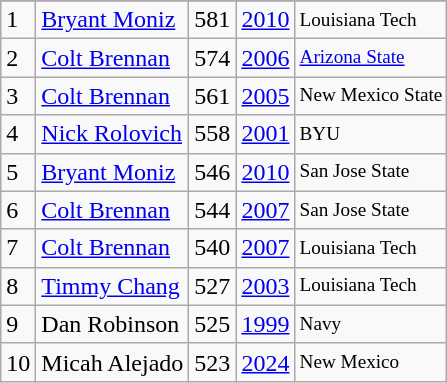<table class="wikitable">
<tr>
</tr>
<tr>
<td>1</td>
<td><a href='#'>Bryant Moniz</a></td>
<td><abbr>581</abbr></td>
<td><a href='#'>2010</a></td>
<td style="font-size:80%;">Louisiana Tech</td>
</tr>
<tr>
<td>2</td>
<td><a href='#'>Colt Brennan</a></td>
<td><abbr>574</abbr></td>
<td><a href='#'>2006</a></td>
<td style="font-size:80%;"><a href='#'>Arizona State</a></td>
</tr>
<tr>
<td>3</td>
<td><a href='#'>Colt Brennan</a></td>
<td><abbr>561</abbr></td>
<td><a href='#'>2005</a></td>
<td style="font-size:80%;">New Mexico State</td>
</tr>
<tr>
<td>4</td>
<td><a href='#'>Nick Rolovich</a></td>
<td><abbr>558</abbr></td>
<td><a href='#'>2001</a></td>
<td style="font-size:80%;">BYU</td>
</tr>
<tr>
<td>5</td>
<td><a href='#'>Bryant Moniz</a></td>
<td><abbr>546</abbr></td>
<td><a href='#'>2010</a></td>
<td style="font-size:80%;">San Jose State</td>
</tr>
<tr>
<td>6</td>
<td><a href='#'>Colt Brennan</a></td>
<td><abbr>544</abbr></td>
<td><a href='#'>2007</a></td>
<td style="font-size:80%;">San Jose State</td>
</tr>
<tr>
<td>7</td>
<td><a href='#'>Colt Brennan</a></td>
<td><abbr>540</abbr></td>
<td><a href='#'>2007</a></td>
<td style="font-size:80%;">Louisiana Tech</td>
</tr>
<tr>
<td>8</td>
<td><a href='#'>Timmy Chang</a></td>
<td><abbr>527</abbr></td>
<td><a href='#'>2003</a></td>
<td style="font-size:80%;">Louisiana Tech</td>
</tr>
<tr>
<td>9</td>
<td>Dan Robinson</td>
<td><abbr>525</abbr></td>
<td><a href='#'>1999</a></td>
<td style="font-size:80%;">Navy</td>
</tr>
<tr>
<td>10</td>
<td>Micah Alejado</td>
<td><abbr>523</abbr></td>
<td><a href='#'>2024</a></td>
<td style="font-size:80%;">New Mexico</td>
</tr>
</table>
